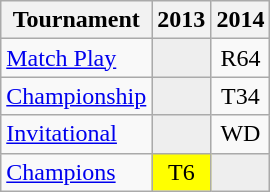<table class="wikitable" style="text-align:center;">
<tr>
<th>Tournament</th>
<th>2013</th>
<th>2014</th>
</tr>
<tr>
<td align="left"><a href='#'>Match Play</a></td>
<td style="background:#eeeeee;"></td>
<td>R64</td>
</tr>
<tr>
<td align="left"><a href='#'>Championship</a></td>
<td style="background:#eeeeee;"></td>
<td>T34</td>
</tr>
<tr>
<td align="left"><a href='#'>Invitational</a></td>
<td style="background:#eeeeee;"></td>
<td>WD</td>
</tr>
<tr>
<td align="left"><a href='#'>Champions</a></td>
<td style="background:yellow;">T6</td>
<td style="background:#eeeeee;"></td>
</tr>
</table>
